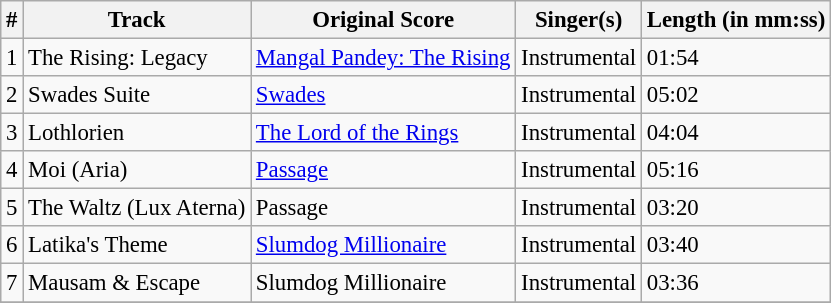<table class="wikitable" style="font-size: 95%;">
<tr>
<th>#</th>
<th>Track</th>
<th>Original Score</th>
<th>Singer(s)</th>
<th>Length (in mm:ss)</th>
</tr>
<tr>
<td>1</td>
<td>The Rising: Legacy</td>
<td><a href='#'>Mangal Pandey: The Rising</a></td>
<td>Instrumental</td>
<td>01:54</td>
</tr>
<tr>
<td>2</td>
<td>Swades Suite</td>
<td><a href='#'>Swades</a></td>
<td>Instrumental</td>
<td>05:02</td>
</tr>
<tr>
<td>3</td>
<td>Lothlorien</td>
<td><a href='#'>The Lord of the Rings</a></td>
<td>Instrumental <br></td>
<td>04:04</td>
</tr>
<tr>
<td>4</td>
<td>Moi (Aria)</td>
<td><a href='#'>Passage</a></td>
<td>Instrumental <br></td>
<td>05:16</td>
</tr>
<tr>
<td>5</td>
<td>The Waltz (Lux Aterna)</td>
<td>Passage</td>
<td>Instrumental <br></td>
<td>03:20</td>
</tr>
<tr>
<td>6</td>
<td>Latika's Theme</td>
<td><a href='#'>Slumdog Millionaire</a></td>
<td>Instrumental</td>
<td>03:40</td>
</tr>
<tr>
<td>7</td>
<td>Mausam & Escape</td>
<td>Slumdog Millionaire</td>
<td>Instrumental</td>
<td>03:36</td>
</tr>
<tr>
</tr>
</table>
